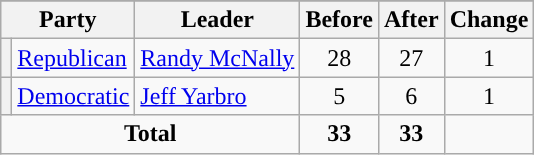<table class="wikitable" style="text-align:center;">
<tr>
</tr>
<tr>
<th colspan=2>Party</th>
<th>Leader</th>
<th>Before</th>
<th>After</th>
<th>Change</th>
</tr>
<tr>
<th style="background-color:"></th>
<td style="text-align:left;"><a href='#'>Republican</a></td>
<td style="text-align:left;"><a href='#'>Randy McNally</a></td>
<td>28</td>
<td>27</td>
<td> 1</td>
</tr>
<tr>
<th style="background-color:"></th>
<td style="text-align:left;"><a href='#'>Democratic</a></td>
<td style="text-align:left;"><a href='#'>Jeff Yarbro</a></td>
<td>5</td>
<td>6</td>
<td> 1</td>
</tr>
<tr>
<td colspan=3><strong>Total</strong></td>
<td><strong>33</strong></td>
<td><strong>33</strong></td>
<td></td>
</tr>
</table>
